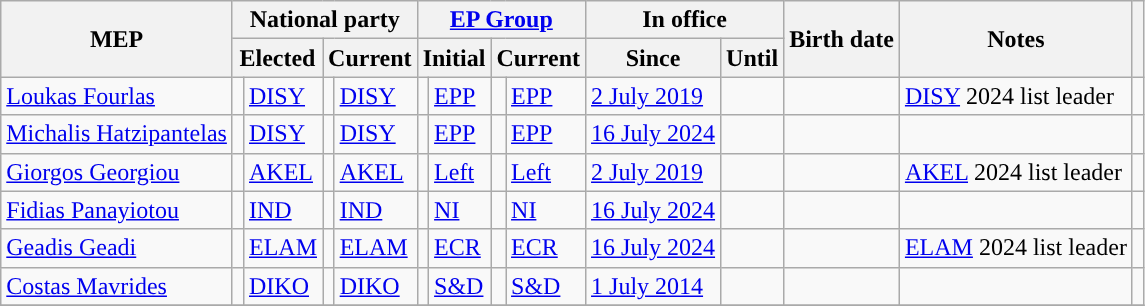<table class="wikitable sortable" style="text-align:left">
<tr>
<th rowspan="2">MEP</th>
<th colspan="4">National party</th>
<th colspan="4"><a href='#'>EP Group</a></th>
<th colspan="2">In office</th>
<th rowspan="2">Birth date</th>
<th rowspan="2">Notes</th>
<th rowspan="2" class="unsortable"></th>
</tr>
<tr>
<th colspan="2">Elected</th>
<th colspan="2">Current</th>
<th colspan="2">Initial</th>
<th colspan="2">Current</th>
<th>Since</th>
<th>Until</th>
</tr>
<tr>
<td><a href='#'>Loukas Fourlas</a></td>
<td style="background: "></td>
<td><a href='#'>DISY</a></td>
<td style="background: "></td>
<td><a href='#'>DISY</a></td>
<td style="background: "></td>
<td><a href='#'>EPP</a></td>
<td style="background: "></td>
<td><a href='#'>EPP</a></td>
<td><a href='#'>2 July 2019</a></td>
<td></td>
<td></td>
<td><a href='#'>DISY</a> 2024 list leader</td>
<td></td>
</tr>
<tr>
<td><a href='#'>Michalis Hatzipantelas</a></td>
<td style="background: "></td>
<td><a href='#'>DISY</a></td>
<td style="background: "></td>
<td><a href='#'>DISY</a></td>
<td style="background: "></td>
<td><a href='#'>EPP</a></td>
<td style="background: "></td>
<td><a href='#'>EPP</a></td>
<td><a href='#'>16 July 2024</a></td>
<td></td>
<td></td>
<td></td>
<td></td>
</tr>
<tr>
<td><a href='#'>Giorgos Georgiou</a></td>
<td style="background: "></td>
<td><a href='#'>AKEL</a></td>
<td style="background: "></td>
<td><a href='#'>AKEL</a></td>
<td style="background: "></td>
<td><a href='#'>Left</a></td>
<td style="background: "></td>
<td><a href='#'>Left</a></td>
<td><a href='#'>2 July 2019</a></td>
<td></td>
<td></td>
<td><a href='#'>AKEL</a> 2024 list leader</td>
<td></td>
</tr>
<tr>
<td><a href='#'>Fidias Panayiotou</a></td>
<td style="background: "></td>
<td><a href='#'>IND</a></td>
<td style="background: "></td>
<td><a href='#'>IND</a></td>
<td style="background: "></td>
<td><a href='#'>NI</a></td>
<td style="background: "></td>
<td><a href='#'>NI</a></td>
<td><a href='#'>16 July 2024</a></td>
<td></td>
<td></td>
<td></td>
<td></td>
</tr>
<tr>
<td><a href='#'>Geadis Geadi</a></td>
<td style="background: "></td>
<td><a href='#'>ELAM</a></td>
<td style="background: "></td>
<td><a href='#'>ELAM</a></td>
<td style="background: "></td>
<td><a href='#'>ECR</a></td>
<td style="background: "></td>
<td><a href='#'>ECR</a></td>
<td><a href='#'>16 July 2024</a></td>
<td></td>
<td></td>
<td><a href='#'>ELAM</a> 2024 list leader</td>
<td></td>
</tr>
<tr>
<td><a href='#'>Costas Mavrides</a></td>
<td style="background: "></td>
<td><a href='#'>DIKO</a></td>
<td style="background: "></td>
<td><a href='#'>DIKO</a></td>
<td style="background: "></td>
<td><a href='#'>S&D</a></td>
<td style="background: "></td>
<td><a href='#'>S&D</a></td>
<td><a href='#'>1 July 2014</a></td>
<td></td>
<td></td>
<td></td>
<td></td>
</tr>
<tr>
</tr>
<tr>
</tr>
</table>
